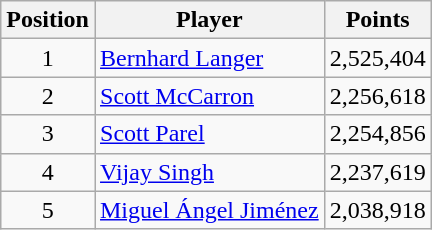<table class="wikitable">
<tr>
<th>Position</th>
<th>Player</th>
<th>Points</th>
</tr>
<tr>
<td align=center>1</td>
<td> <a href='#'>Bernhard Langer</a></td>
<td align=center>2,525,404</td>
</tr>
<tr>
<td align=center>2</td>
<td> <a href='#'>Scott McCarron</a></td>
<td align=center>2,256,618</td>
</tr>
<tr>
<td align=center>3</td>
<td> <a href='#'>Scott Parel</a></td>
<td align=center>2,254,856</td>
</tr>
<tr>
<td align=center>4</td>
<td> <a href='#'>Vijay Singh</a></td>
<td align=center>2,237,619</td>
</tr>
<tr>
<td align=center>5</td>
<td> <a href='#'>Miguel Ángel Jiménez</a></td>
<td align=center>2,038,918</td>
</tr>
</table>
